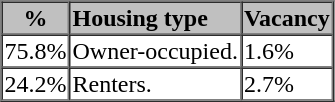<table border=1 cellspacing=0>
<tr bgcolor=silver>
<th>%</th>
<th align=left>Housing type</th>
<th align=left>Vacancy</th>
</tr>
<tr>
<td>75.8%</td>
<td>Owner-occupied.</td>
<td>1.6%</td>
</tr>
<tr>
<td>24.2%</td>
<td>Renters.</td>
<td>2.7%</td>
</tr>
</table>
